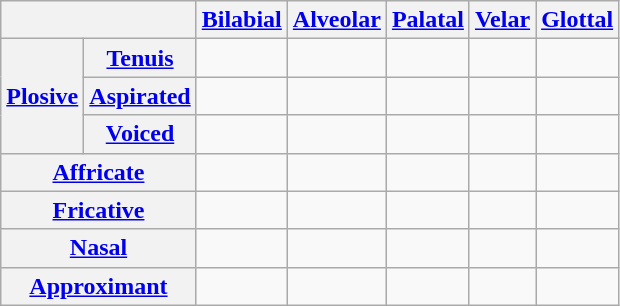<table class=wikitable style=text-align:center>
<tr>
<th colspan=2></th>
<th><a href='#'>Bilabial</a></th>
<th><a href='#'>Alveolar</a></th>
<th><a href='#'>Palatal</a></th>
<th><a href='#'>Velar</a></th>
<th><a href='#'>Glottal</a></th>
</tr>
<tr>
<th rowspan=3><a href='#'>Plosive</a></th>
<th><a href='#'>Tenuis</a></th>
<td></td>
<td></td>
<td></td>
<td></td>
</tr>
<tr>
<th><a href='#'>Aspirated</a></th>
<td></td>
<td></td>
<td></td>
<td></td>
<td></td>
</tr>
<tr>
<th><a href='#'>Voiced</a></th>
<td></td>
<td></td>
<td></td>
<td></td>
<td></td>
</tr>
<tr>
<th colspan=2><a href='#'>Affricate</a></th>
<td></td>
<td></td>
<td></td>
<td></td>
<td></td>
</tr>
<tr>
<th colspan=2><a href='#'>Fricative</a></th>
<td></td>
<td></td>
<td></td>
<td></td>
<td></td>
</tr>
<tr>
<th colspan=2><a href='#'>Nasal</a></th>
<td></td>
<td></td>
<td></td>
<td></td>
<td></td>
</tr>
<tr>
<th colspan=2><a href='#'>Approximant</a></th>
<td></td>
<td></td>
<td></td>
<td></td>
<td></td>
</tr>
</table>
